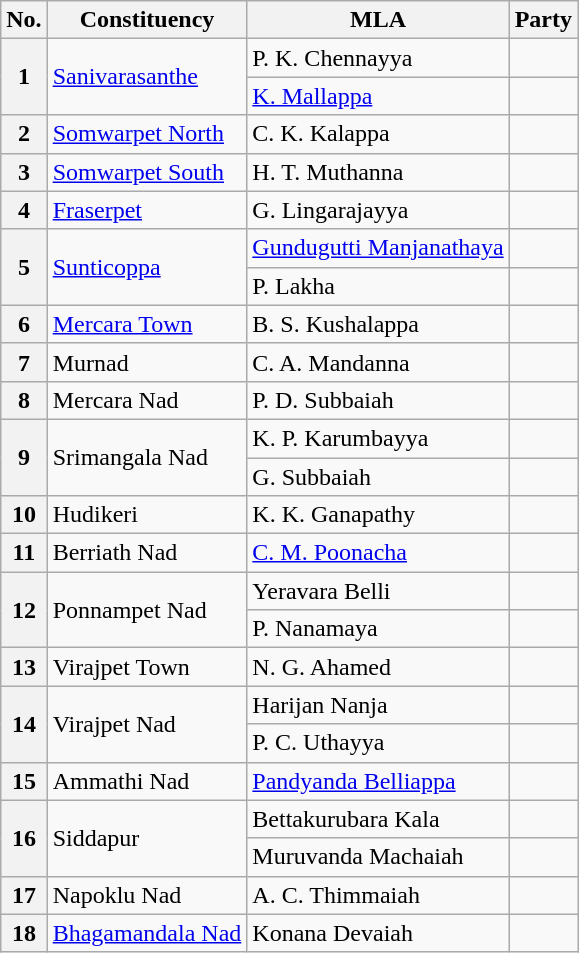<table class="wikitable sortable">
<tr>
<th>No.</th>
<th>Constituency</th>
<th>MLA</th>
<th colspan=2>Party</th>
</tr>
<tr>
<th rowspan=2>1</th>
<td rowspan=2><a href='#'>Sanivarasanthe</a></td>
<td>P. K. Chennayya</td>
<td></td>
</tr>
<tr>
<td><a href='#'>K. Mallappa</a></td>
<td></td>
</tr>
<tr>
<th>2</th>
<td><a href='#'>Somwarpet North</a></td>
<td>C. K. Kalappa</td>
<td></td>
</tr>
<tr>
<th>3</th>
<td><a href='#'>Somwarpet South</a></td>
<td>H. T. Muthanna</td>
<td></td>
</tr>
<tr>
<th>4</th>
<td><a href='#'>Fraserpet</a></td>
<td>G. Lingarajayya</td>
<td></td>
</tr>
<tr>
<th rowspan=2>5</th>
<td rowspan=2><a href='#'>Sunticoppa</a></td>
<td><a href='#'>Gundugutti Manjanathaya</a></td>
<td></td>
</tr>
<tr>
<td>P. Lakha</td>
<td></td>
</tr>
<tr>
<th>6</th>
<td><a href='#'>Mercara Town</a></td>
<td>B. S. Kushalappa</td>
<td></td>
</tr>
<tr>
<th>7</th>
<td>Murnad</td>
<td>C. A. Mandanna</td>
<td></td>
</tr>
<tr>
<th>8</th>
<td>Mercara Nad</td>
<td>P. D. Subbaiah</td>
<td></td>
</tr>
<tr>
<th rowspan=2>9</th>
<td rowspan=2>Srimangala Nad</td>
<td>K. P. Karumbayya</td>
<td></td>
</tr>
<tr>
<td>G. Subbaiah</td>
<td></td>
</tr>
<tr>
<th>10</th>
<td>Hudikeri</td>
<td>K. K. Ganapathy</td>
<td></td>
</tr>
<tr>
<th>11</th>
<td>Berriath Nad</td>
<td><a href='#'>C. M. Poonacha</a></td>
<td></td>
</tr>
<tr>
<th rowspan=2>12</th>
<td rowspan=2>Ponnampet Nad</td>
<td>Yeravara Belli</td>
<td></td>
</tr>
<tr>
<td>P. Nanamaya</td>
<td></td>
</tr>
<tr>
<th>13</th>
<td>Virajpet Town</td>
<td>N. G. Ahamed</td>
<td></td>
</tr>
<tr>
<th rowspan=2>14</th>
<td rowspan=2>Virajpet Nad</td>
<td>Harijan Nanja</td>
<td></td>
</tr>
<tr>
<td>P. C. Uthayya</td>
<td></td>
</tr>
<tr>
<th>15</th>
<td>Ammathi Nad</td>
<td><a href='#'>Pandyanda Belliappa</a></td>
<td></td>
</tr>
<tr>
<th rowspan=2>16</th>
<td rowspan=2>Siddapur</td>
<td>Bettakurubara Kala</td>
<td></td>
</tr>
<tr>
<td>Muruvanda Machaiah</td>
<td></td>
</tr>
<tr>
<th>17</th>
<td>Napoklu Nad</td>
<td>A. C. Thimmaiah</td>
<td></td>
</tr>
<tr>
<th>18</th>
<td><a href='#'>Bhagamandala Nad</a></td>
<td>Konana Devaiah</td>
<td></td>
</tr>
</table>
